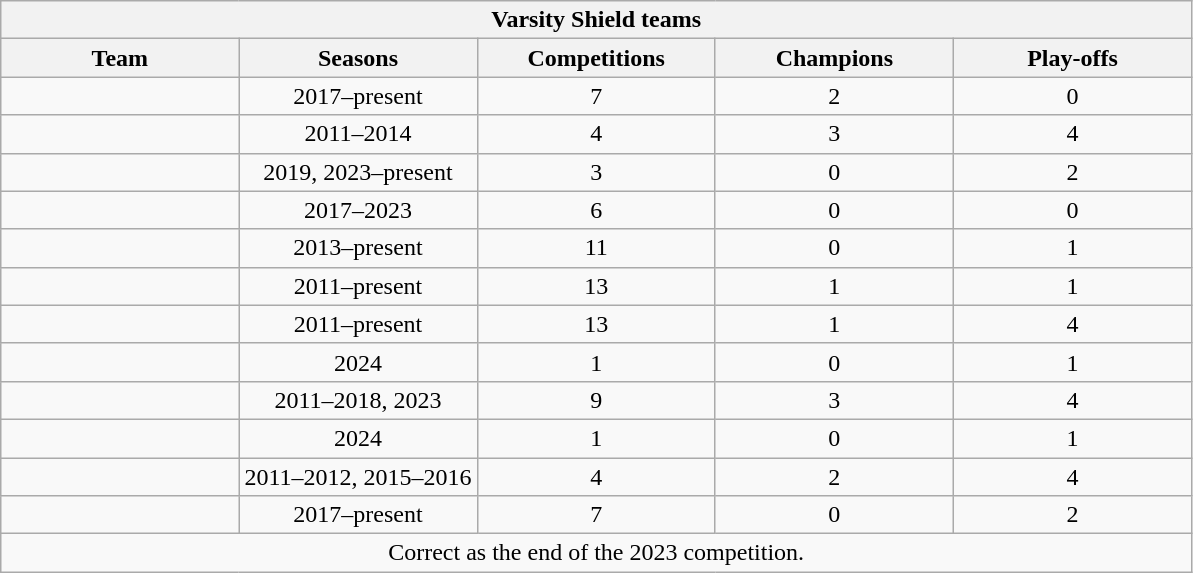<table class="wikitable" style="text-align:center">
<tr>
<th colspan="100%" align=center><strong>Varsity Shield teams</strong></th>
</tr>
<tr>
<th width="20%">Team</th>
<th width="20%">Seasons</th>
<th width="20%">Competitions</th>
<th width="20%">Champions</th>
<th width="20%">Play-offs</th>
</tr>
<tr>
<td style="text-align:left;"></td>
<td>2017–present</td>
<td>7</td>
<td>2</td>
<td>0</td>
</tr>
<tr>
<td style="text-align:left;"></td>
<td>2011–2014</td>
<td>4</td>
<td>3</td>
<td>4</td>
</tr>
<tr>
<td style="text-align:left;"></td>
<td>2019, 2023–present</td>
<td>3</td>
<td>0</td>
<td>2</td>
</tr>
<tr>
<td style="text-align:left;"></td>
<td>2017–2023</td>
<td>6</td>
<td>0</td>
<td>0</td>
</tr>
<tr>
<td style="text-align:left;"></td>
<td>2013–present</td>
<td>11</td>
<td>0</td>
<td>1</td>
</tr>
<tr>
<td style="text-align:left;"></td>
<td>2011–present</td>
<td>13</td>
<td>1</td>
<td>1</td>
</tr>
<tr>
<td style="text-align:left;"></td>
<td>2011–present</td>
<td>13</td>
<td>1</td>
<td>4</td>
</tr>
<tr>
<td style="text-align:left;"></td>
<td>2024</td>
<td>1</td>
<td>0</td>
<td>1</td>
</tr>
<tr>
<td style="text-align:left;"></td>
<td>2011–2018, 2023</td>
<td>9</td>
<td>3</td>
<td>4</td>
</tr>
<tr>
<td style="text-align:left;"></td>
<td>2024</td>
<td>1</td>
<td>0</td>
<td>1</td>
</tr>
<tr>
<td style="text-align:left;"></td>
<td>2011–2012, 2015–2016</td>
<td>4</td>
<td>2</td>
<td>4</td>
</tr>
<tr>
<td style="text-align:left;"></td>
<td>2017–present</td>
<td>7</td>
<td>0</td>
<td>2</td>
</tr>
<tr>
<td colspan="100%" style="text-align:center;">Correct as the end of the 2023 competition.</td>
</tr>
</table>
